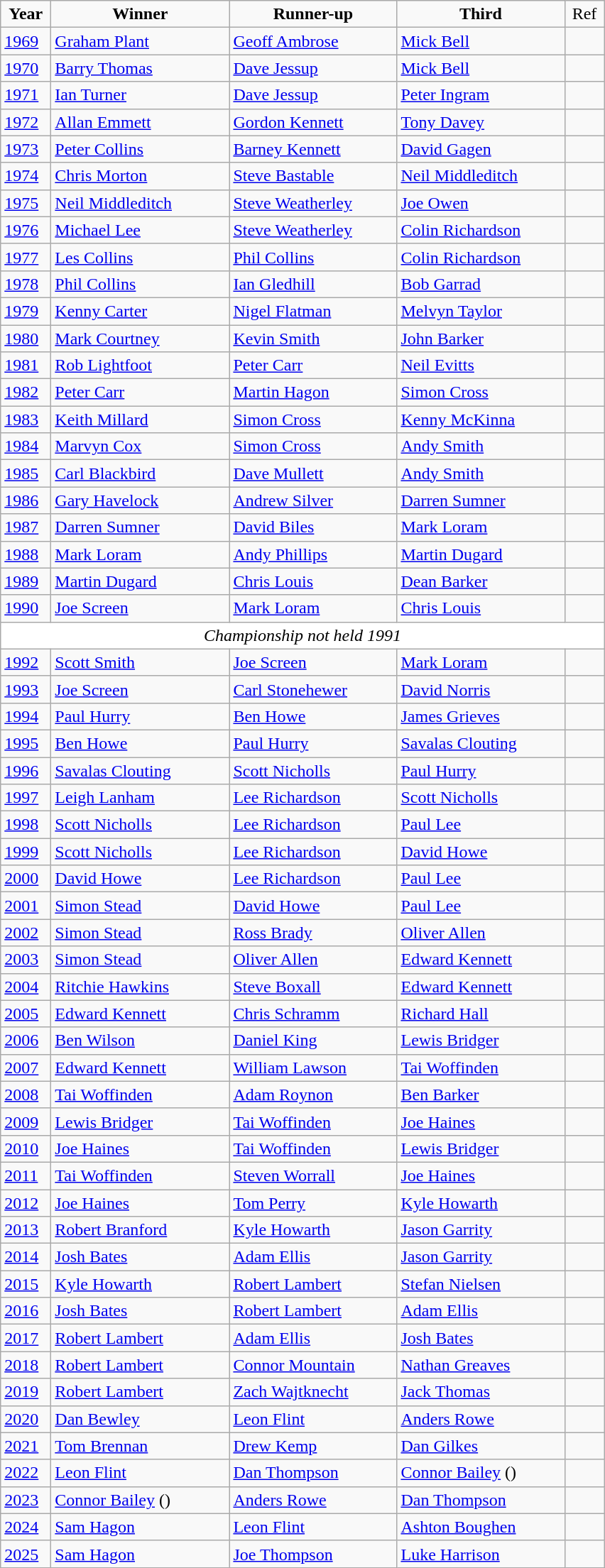<table class="wikitable">
<tr align=center>
<td width=40px  ><strong>Year</strong></td>
<td width=160px ><strong>Winner</strong></td>
<td width=150px ><strong>Runner-up</strong></td>
<td width=150px ><strong>Third</strong></td>
<td width=30px>Ref</td>
</tr>
<tr align=left>
<td><a href='#'>1969</a></td>
<td><a href='#'>Graham Plant</a></td>
<td><a href='#'>Geoff Ambrose</a></td>
<td><a href='#'>Mick Bell</a></td>
<td></td>
</tr>
<tr align=left>
<td><a href='#'>1970</a></td>
<td><a href='#'>Barry Thomas</a></td>
<td><a href='#'>Dave Jessup</a></td>
<td><a href='#'>Mick Bell</a></td>
<td></td>
</tr>
<tr align=left>
<td><a href='#'>1971</a></td>
<td><a href='#'>Ian Turner</a></td>
<td><a href='#'>Dave Jessup</a></td>
<td><a href='#'>Peter Ingram</a></td>
<td></td>
</tr>
<tr align=left>
<td><a href='#'>1972</a></td>
<td><a href='#'>Allan Emmett</a></td>
<td><a href='#'>Gordon Kennett</a></td>
<td><a href='#'>Tony Davey</a></td>
<td></td>
</tr>
<tr align=left>
<td><a href='#'>1973</a></td>
<td><a href='#'>Peter Collins</a></td>
<td><a href='#'>Barney Kennett</a></td>
<td><a href='#'>David Gagen</a></td>
<td></td>
</tr>
<tr align=left>
<td><a href='#'>1974</a></td>
<td><a href='#'>Chris Morton</a></td>
<td><a href='#'>Steve Bastable</a></td>
<td><a href='#'>Neil Middleditch</a></td>
<td></td>
</tr>
<tr align=left>
<td><a href='#'>1975</a></td>
<td><a href='#'>Neil Middleditch</a></td>
<td><a href='#'>Steve Weatherley</a></td>
<td><a href='#'>Joe Owen</a></td>
<td></td>
</tr>
<tr align=left>
<td><a href='#'>1976</a></td>
<td><a href='#'>Michael Lee</a></td>
<td><a href='#'>Steve Weatherley</a></td>
<td><a href='#'>Colin Richardson</a></td>
<td></td>
</tr>
<tr align=left>
<td><a href='#'>1977</a></td>
<td><a href='#'>Les Collins</a></td>
<td><a href='#'>Phil Collins</a></td>
<td><a href='#'>Colin Richardson</a></td>
<td></td>
</tr>
<tr align=left>
<td><a href='#'>1978</a></td>
<td><a href='#'>Phil Collins</a></td>
<td><a href='#'>Ian Gledhill</a></td>
<td><a href='#'>Bob Garrad</a></td>
<td></td>
</tr>
<tr align=left>
<td><a href='#'>1979</a></td>
<td><a href='#'>Kenny Carter</a></td>
<td><a href='#'>Nigel Flatman</a></td>
<td><a href='#'>Melvyn Taylor</a></td>
<td></td>
</tr>
<tr align=left>
<td><a href='#'>1980</a></td>
<td><a href='#'>Mark Courtney</a></td>
<td><a href='#'>Kevin Smith</a></td>
<td><a href='#'>John Barker</a></td>
<td></td>
</tr>
<tr align=left>
<td><a href='#'>1981</a></td>
<td><a href='#'>Rob Lightfoot</a></td>
<td><a href='#'>Peter Carr</a></td>
<td><a href='#'>Neil Evitts</a></td>
<td></td>
</tr>
<tr align=left>
<td><a href='#'>1982</a></td>
<td><a href='#'>Peter Carr</a></td>
<td><a href='#'>Martin Hagon</a></td>
<td><a href='#'>Simon Cross</a></td>
<td></td>
</tr>
<tr align=left>
<td><a href='#'>1983</a></td>
<td><a href='#'>Keith Millard</a></td>
<td><a href='#'>Simon Cross</a></td>
<td><a href='#'>Kenny McKinna</a></td>
<td></td>
</tr>
<tr align=left>
<td><a href='#'>1984</a></td>
<td><a href='#'>Marvyn Cox</a></td>
<td><a href='#'>Simon Cross</a></td>
<td><a href='#'>Andy Smith</a></td>
<td></td>
</tr>
<tr align=left>
<td><a href='#'>1985</a></td>
<td><a href='#'>Carl Blackbird</a></td>
<td><a href='#'>Dave Mullett</a></td>
<td><a href='#'>Andy Smith</a></td>
<td></td>
</tr>
<tr align=left>
<td><a href='#'>1986</a></td>
<td><a href='#'>Gary Havelock</a></td>
<td><a href='#'>Andrew Silver</a></td>
<td><a href='#'>Darren Sumner</a></td>
<td></td>
</tr>
<tr align=left>
<td><a href='#'>1987</a></td>
<td><a href='#'>Darren Sumner</a></td>
<td><a href='#'>David Biles</a></td>
<td><a href='#'>Mark Loram</a></td>
<td></td>
</tr>
<tr align=left>
<td><a href='#'>1988</a></td>
<td><a href='#'>Mark Loram</a></td>
<td><a href='#'>Andy Phillips</a></td>
<td><a href='#'>Martin Dugard</a></td>
<td></td>
</tr>
<tr align=left>
<td><a href='#'>1989</a></td>
<td><a href='#'>Martin Dugard</a></td>
<td><a href='#'>Chris Louis</a></td>
<td><a href='#'>Dean Barker</a></td>
<td></td>
</tr>
<tr align=left>
<td><a href='#'>1990</a></td>
<td><a href='#'>Joe Screen</a></td>
<td><a href='#'>Mark Loram</a></td>
<td><a href='#'>Chris Louis</a></td>
<td></td>
</tr>
<tr align=center style="background:#ffffff;">
<td colspan=5><em>Championship not held 1991</em></td>
</tr>
<tr align=left>
<td><a href='#'>1992</a></td>
<td><a href='#'>Scott Smith</a></td>
<td><a href='#'>Joe Screen</a></td>
<td><a href='#'>Mark Loram</a></td>
<td></td>
</tr>
<tr align=left>
<td><a href='#'>1993</a></td>
<td><a href='#'>Joe Screen</a></td>
<td><a href='#'>Carl Stonehewer</a></td>
<td><a href='#'>David Norris</a></td>
<td></td>
</tr>
<tr align=left>
<td><a href='#'>1994</a></td>
<td><a href='#'>Paul Hurry</a></td>
<td><a href='#'>Ben Howe</a></td>
<td><a href='#'>James Grieves</a></td>
<td></td>
</tr>
<tr align=left>
<td><a href='#'>1995</a></td>
<td><a href='#'>Ben Howe</a></td>
<td><a href='#'>Paul Hurry</a></td>
<td><a href='#'>Savalas Clouting</a></td>
<td></td>
</tr>
<tr align=left>
<td><a href='#'>1996</a></td>
<td><a href='#'>Savalas Clouting</a></td>
<td><a href='#'>Scott Nicholls</a></td>
<td><a href='#'>Paul Hurry</a></td>
<td></td>
</tr>
<tr align=left>
<td><a href='#'>1997</a></td>
<td><a href='#'>Leigh Lanham</a></td>
<td><a href='#'>Lee Richardson</a></td>
<td><a href='#'>Scott Nicholls</a></td>
<td></td>
</tr>
<tr align=left>
<td><a href='#'>1998</a></td>
<td><a href='#'>Scott Nicholls</a></td>
<td><a href='#'>Lee Richardson</a></td>
<td><a href='#'>Paul Lee</a></td>
<td></td>
</tr>
<tr align=left>
<td><a href='#'>1999</a></td>
<td><a href='#'>Scott Nicholls</a></td>
<td><a href='#'>Lee Richardson</a></td>
<td><a href='#'>David Howe</a></td>
<td></td>
</tr>
<tr align=left>
<td><a href='#'>2000</a></td>
<td><a href='#'>David Howe</a></td>
<td><a href='#'>Lee Richardson</a></td>
<td><a href='#'>Paul Lee</a></td>
<td></td>
</tr>
<tr align=left>
<td><a href='#'>2001</a></td>
<td><a href='#'>Simon Stead</a></td>
<td><a href='#'>David Howe</a></td>
<td><a href='#'>Paul Lee</a></td>
<td></td>
</tr>
<tr align=left>
<td><a href='#'>2002</a></td>
<td><a href='#'>Simon Stead</a></td>
<td><a href='#'>Ross Brady</a></td>
<td><a href='#'>Oliver Allen</a></td>
<td></td>
</tr>
<tr align=left>
<td><a href='#'>2003</a></td>
<td><a href='#'>Simon Stead</a></td>
<td><a href='#'>Oliver Allen</a></td>
<td><a href='#'>Edward Kennett</a></td>
<td></td>
</tr>
<tr align=left>
<td><a href='#'>2004</a></td>
<td><a href='#'>Ritchie Hawkins</a></td>
<td><a href='#'>Steve Boxall</a></td>
<td><a href='#'>Edward Kennett</a></td>
<td></td>
</tr>
<tr align=left>
<td><a href='#'>2005</a></td>
<td><a href='#'>Edward Kennett</a></td>
<td><a href='#'>Chris Schramm</a></td>
<td><a href='#'>Richard Hall</a></td>
<td></td>
</tr>
<tr align=left>
<td><a href='#'>2006</a></td>
<td><a href='#'>Ben Wilson</a></td>
<td><a href='#'>Daniel King</a></td>
<td><a href='#'>Lewis Bridger</a></td>
<td></td>
</tr>
<tr align=left>
<td><a href='#'>2007</a></td>
<td><a href='#'>Edward Kennett</a></td>
<td><a href='#'>William Lawson</a></td>
<td><a href='#'>Tai Woffinden</a></td>
<td></td>
</tr>
<tr align=left>
<td><a href='#'>2008</a></td>
<td><a href='#'>Tai Woffinden</a></td>
<td><a href='#'>Adam Roynon</a></td>
<td><a href='#'>Ben Barker</a></td>
<td></td>
</tr>
<tr align=left>
<td><a href='#'>2009</a></td>
<td><a href='#'>Lewis Bridger</a></td>
<td><a href='#'>Tai Woffinden</a></td>
<td><a href='#'>Joe Haines</a></td>
<td></td>
</tr>
<tr align=left>
<td><a href='#'>2010</a></td>
<td><a href='#'>Joe Haines</a></td>
<td><a href='#'>Tai Woffinden</a></td>
<td><a href='#'>Lewis Bridger</a></td>
<td></td>
</tr>
<tr align=left>
<td><a href='#'>2011</a></td>
<td><a href='#'>Tai Woffinden</a></td>
<td><a href='#'>Steven Worrall</a></td>
<td><a href='#'>Joe Haines</a></td>
<td></td>
</tr>
<tr align=left>
<td><a href='#'>2012</a></td>
<td><a href='#'>Joe Haines</a></td>
<td><a href='#'>Tom Perry</a></td>
<td><a href='#'>Kyle Howarth</a></td>
<td></td>
</tr>
<tr align=left>
<td><a href='#'>2013</a></td>
<td><a href='#'>Robert Branford</a></td>
<td><a href='#'>Kyle Howarth</a></td>
<td><a href='#'>Jason Garrity</a></td>
<td></td>
</tr>
<tr align=left>
<td><a href='#'>2014</a></td>
<td><a href='#'>Josh Bates</a></td>
<td><a href='#'>Adam Ellis</a></td>
<td><a href='#'>Jason Garrity</a></td>
<td></td>
</tr>
<tr align=left>
<td><a href='#'>2015</a></td>
<td><a href='#'>Kyle Howarth</a></td>
<td><a href='#'>Robert Lambert</a></td>
<td><a href='#'>Stefan Nielsen</a></td>
<td></td>
</tr>
<tr align=left>
<td><a href='#'>2016</a></td>
<td><a href='#'>Josh Bates</a></td>
<td><a href='#'>Robert Lambert</a></td>
<td><a href='#'>Adam Ellis</a></td>
<td></td>
</tr>
<tr align=left>
<td><a href='#'>2017</a></td>
<td><a href='#'>Robert Lambert</a></td>
<td><a href='#'>Adam Ellis</a></td>
<td><a href='#'>Josh Bates</a></td>
<td></td>
</tr>
<tr align=left>
<td><a href='#'>2018</a></td>
<td><a href='#'>Robert Lambert</a></td>
<td><a href='#'>Connor Mountain</a></td>
<td><a href='#'>Nathan Greaves</a></td>
<td></td>
</tr>
<tr align=left>
<td><a href='#'>2019</a></td>
<td><a href='#'>Robert Lambert</a></td>
<td><a href='#'>Zach Wajtknecht</a></td>
<td><a href='#'>Jack Thomas</a></td>
<td></td>
</tr>
<tr align=left>
<td><a href='#'>2020</a></td>
<td><a href='#'>Dan Bewley</a></td>
<td><a href='#'>Leon Flint</a></td>
<td><a href='#'>Anders Rowe</a></td>
<td></td>
</tr>
<tr align=left>
<td><a href='#'>2021</a></td>
<td><a href='#'>Tom Brennan</a></td>
<td><a href='#'>Drew Kemp</a></td>
<td><a href='#'>Dan Gilkes</a></td>
<td></td>
</tr>
<tr align=left>
<td><a href='#'>2022</a></td>
<td><a href='#'>Leon Flint</a></td>
<td><a href='#'>Dan Thompson</a></td>
<td><a href='#'>Connor Bailey</a> ()</td>
<td></td>
</tr>
<tr align=left>
<td><a href='#'>2023</a></td>
<td><a href='#'>Connor Bailey</a> ()</td>
<td><a href='#'>Anders Rowe</a></td>
<td><a href='#'>Dan Thompson</a></td>
<td></td>
</tr>
<tr align=left>
<td><a href='#'>2024</a></td>
<td><a href='#'>Sam Hagon</a></td>
<td><a href='#'>Leon Flint</a></td>
<td><a href='#'>Ashton Boughen</a></td>
<td></td>
</tr>
<tr align=left>
<td><a href='#'>2025</a></td>
<td><a href='#'>Sam Hagon</a></td>
<td><a href='#'>Joe Thompson</a></td>
<td><a href='#'>Luke Harrison</a></td>
<td></td>
</tr>
</table>
